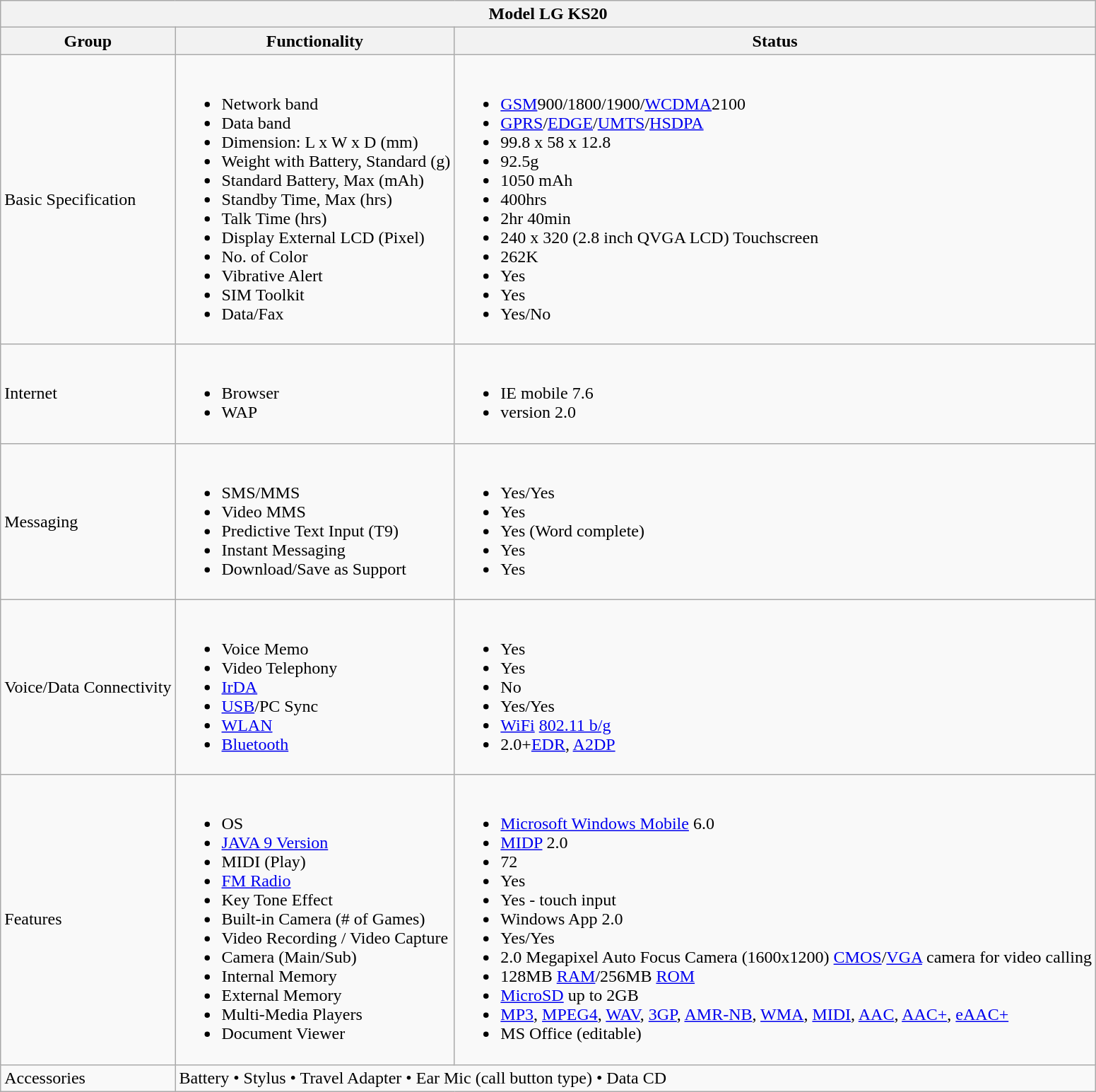<table class="wikitable" style="text-align=left;">
<tr>
<th colspan=3>Model LG KS20</th>
</tr>
<tr>
<th>Group</th>
<th>Functionality</th>
<th>Status</th>
</tr>
<tr>
<td>Basic Specification</td>
<td><br><ul><li>Network band</li><li>Data band</li><li>Dimension: L x W x D (mm)</li><li>Weight with Battery, Standard (g)</li><li>Standard Battery, Max (mAh)</li><li>Standby Time, Max (hrs)</li><li>Talk Time (hrs)</li><li>Display External LCD (Pixel)</li><li>No. of Color</li><li>Vibrative Alert</li><li>SIM Toolkit</li><li>Data/Fax</li></ul></td>
<td><br><ul><li><a href='#'>GSM</a>900/1800/1900/<a href='#'>WCDMA</a>2100</li><li><a href='#'>GPRS</a>/<a href='#'>EDGE</a>/<a href='#'>UMTS</a>/<a href='#'>HSDPA</a></li><li>99.8 x 58 x 12.8</li><li>92.5g</li><li>1050 mAh</li><li>400hrs</li><li>2hr 40min</li><li>240 x 320 (2.8 inch QVGA LCD) Touchscreen</li><li>262K</li><li>Yes</li><li>Yes</li><li>Yes/No</li></ul></td>
</tr>
<tr>
<td>Internet</td>
<td><br><ul><li>Browser</li><li>WAP</li></ul></td>
<td><br><ul><li>IE mobile 7.6</li><li>version 2.0</li></ul></td>
</tr>
<tr>
<td>Messaging</td>
<td><br><ul><li>SMS/MMS</li><li>Video MMS</li><li>Predictive Text Input (T9)</li><li>Instant Messaging</li><li>Download/Save as Support</li></ul></td>
<td><br><ul><li>Yes/Yes</li><li>Yes</li><li>Yes (Word complete)</li><li>Yes</li><li>Yes</li></ul></td>
</tr>
<tr>
<td>Voice/Data Connectivity</td>
<td><br><ul><li>Voice Memo</li><li>Video Telephony</li><li><a href='#'>IrDA</a></li><li><a href='#'>USB</a>/PC Sync</li><li><a href='#'>WLAN</a></li><li><a href='#'>Bluetooth</a></li></ul></td>
<td><br><ul><li>Yes</li><li>Yes</li><li>No</li><li>Yes/Yes</li><li><a href='#'>WiFi</a> <a href='#'>802.11 b/g</a></li><li>2.0+<a href='#'>EDR</a>, <a href='#'>A2DP</a></li></ul></td>
</tr>
<tr>
<td>Features</td>
<td><br><ul><li>OS</li><li><a href='#'>JAVA 9 Version</a></li><li>MIDI (Play)</li><li><a href='#'>FM Radio</a></li><li>Key Tone Effect</li><li>Built-in Camera (# of Games)</li><li>Video Recording / Video Capture</li><li>Camera (Main/Sub)</li><li>Internal Memory</li><li>External Memory</li><li>Multi-Media Players</li><li>Document Viewer</li></ul></td>
<td><br><ul><li><a href='#'>Microsoft Windows Mobile</a> 6.0</li><li><a href='#'>MIDP</a> 2.0</li><li>72</li><li>Yes</li><li>Yes - touch input</li><li>Windows App 2.0</li><li>Yes/Yes</li><li>2.0 Megapixel Auto Focus Camera (1600x1200) <a href='#'>CMOS</a>/<a href='#'>VGA</a> camera for video calling</li><li>128MB <a href='#'>RAM</a>/256MB <a href='#'>ROM</a></li><li><a href='#'>MicroSD</a> up to 2GB</li><li><a href='#'>MP3</a>, <a href='#'>MPEG4</a>, <a href='#'>WAV</a>, <a href='#'>3GP</a>, <a href='#'>AMR-NB</a>, <a href='#'>WMA</a>, <a href='#'>MIDI</a>, <a href='#'>AAC</a>, <a href='#'>AAC+</a>, <a href='#'>eAAC+</a></li><li>MS Office (editable)</li></ul></td>
</tr>
<tr>
<td>Accessories</td>
<td colspan=2>Battery • Stylus • Travel Adapter • Ear Mic (call button type) • Data CD</td>
</tr>
</table>
